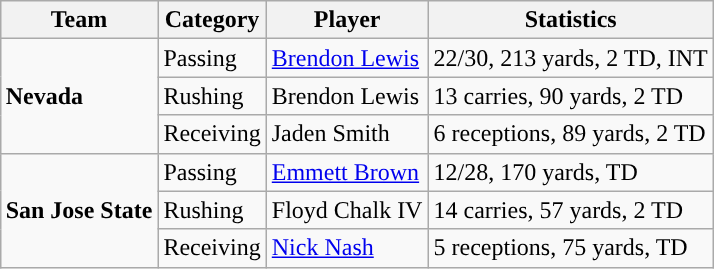<table class="wikitable" style="float: right;">
<tr>
<th>Team</th>
<th>Category</th>
<th>Player</th>
<th>Statistics</th>
</tr>
<tr>
<td rowspan=3><strong>Nevada</strong></td>
<td>Passing</td>
<td><a href='#'>Brendon Lewis</a></td>
<td>22/30, 213 yards, 2 TD, INT</td>
</tr>
<tr>
<td>Rushing</td>
<td>Brendon Lewis</td>
<td>13 carries, 90 yards, 2 TD</td>
</tr>
<tr>
<td>Receiving</td>
<td>Jaden Smith</td>
<td>6 receptions, 89 yards, 2 TD</td>
</tr>
<tr>
<td rowspan=3><strong>San Jose State</strong></td>
<td>Passing</td>
<td><a href='#'>Emmett Brown</a></td>
<td>12/28, 170 yards, TD</td>
</tr>
<tr>
<td>Rushing</td>
<td>Floyd Chalk IV</td>
<td>14 carries, 57 yards, 2 TD</td>
</tr>
<tr>
<td>Receiving</td>
<td><a href='#'>Nick Nash</a></td>
<td>5 receptions, 75 yards, TD</td>
</tr>
</table>
